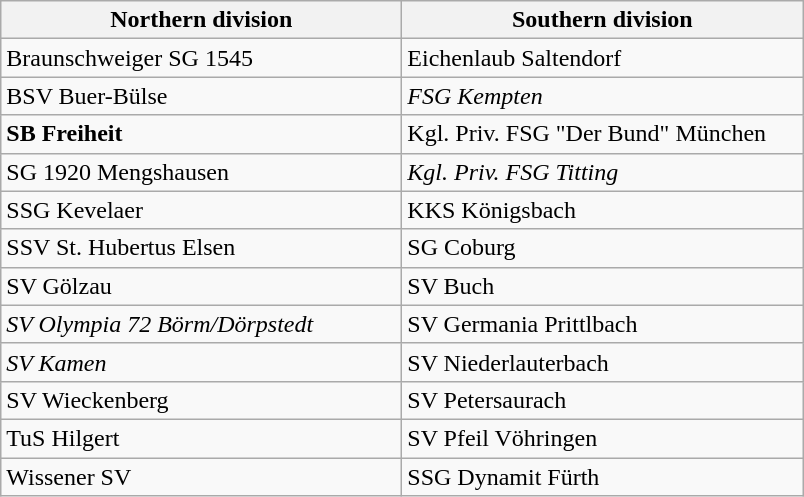<table class="wikitable">
<tr>
<th style="width: 260px">Northern division</th>
<th style="width: 260px">Southern division</th>
</tr>
<tr>
<td>Braunschweiger SG 1545</td>
<td>Eichenlaub Saltendorf</td>
</tr>
<tr>
<td>BSV Buer-Bülse</td>
<td><em>FSG Kempten</em></td>
</tr>
<tr>
<td><strong>SB Freiheit</strong></td>
<td>Kgl. Priv. FSG "Der Bund" München</td>
</tr>
<tr>
<td>SG 1920 Mengshausen</td>
<td><em>Kgl. Priv. FSG Titting</em></td>
</tr>
<tr>
<td>SSG Kevelaer</td>
<td>KKS Königsbach</td>
</tr>
<tr>
<td>SSV St. Hubertus Elsen</td>
<td>SG Coburg</td>
</tr>
<tr>
<td>SV Gölzau</td>
<td>SV Buch</td>
</tr>
<tr>
<td><em>SV Olympia 72 Börm/Dörpstedt</em></td>
<td>SV Germania Prittlbach</td>
</tr>
<tr>
<td><em>SV Kamen</em></td>
<td>SV Niederlauterbach</td>
</tr>
<tr>
<td>SV Wieckenberg</td>
<td>SV Petersaurach</td>
</tr>
<tr>
<td>TuS Hilgert</td>
<td>SV Pfeil Vöhringen</td>
</tr>
<tr>
<td>Wissener SV</td>
<td>SSG Dynamit Fürth</td>
</tr>
</table>
